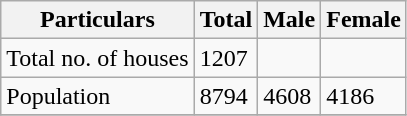<table class="wikitable sortable">
<tr>
<th>Particulars</th>
<th>Total</th>
<th>Male</th>
<th>Female</th>
</tr>
<tr>
<td>Total no. of houses</td>
<td>1207</td>
<td></td>
<td></td>
</tr>
<tr>
<td>Population</td>
<td>8794</td>
<td>4608</td>
<td>4186</td>
</tr>
<tr>
</tr>
</table>
